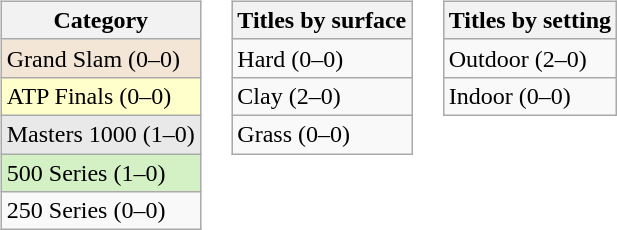<table>
<tr>
<td valign=top><br><table class=wikitable>
<tr>
<th>Category</th>
</tr>
<tr style="background:#f3e6d7;">
<td>Grand Slam (0–0)</td>
</tr>
<tr style="background:#ffc;">
<td>ATP Finals (0–0)</td>
</tr>
<tr style="background:#e9e9e9;">
<td>Masters 1000 (1–0)</td>
</tr>
<tr style="background:#d4f1c5;">
<td>500 Series (1–0)</td>
</tr>
<tr>
<td>250 Series (0–0)</td>
</tr>
</table>
</td>
<td valign=top><br><table class=wikitable>
<tr>
<th>Titles by surface</th>
</tr>
<tr>
<td>Hard (0–0)</td>
</tr>
<tr>
<td>Clay (2–0)</td>
</tr>
<tr>
<td>Grass (0–0)</td>
</tr>
</table>
</td>
<td valign=top><br><table class=wikitable>
<tr>
<th>Titles by setting</th>
</tr>
<tr>
<td>Outdoor (2–0)</td>
</tr>
<tr>
<td>Indoor (0–0)</td>
</tr>
</table>
</td>
</tr>
</table>
